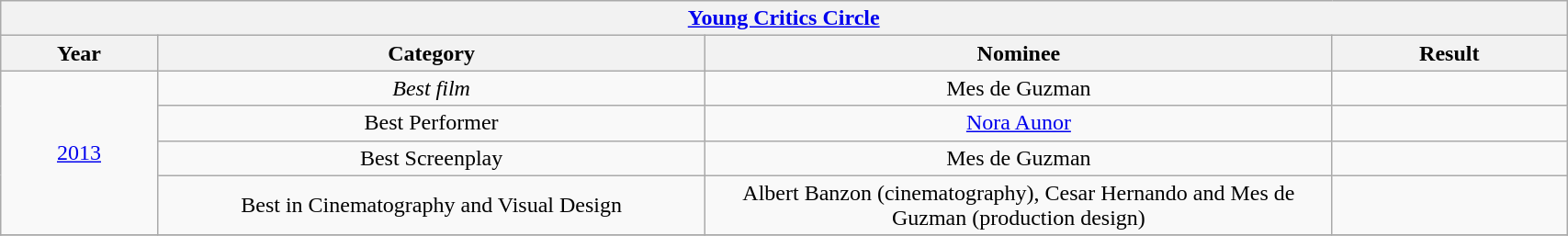<table width="90%" class="wikitable sortable">
<tr>
<th colspan="4" align="center"><a href='#'>Young Critics Circle</a></th>
</tr>
<tr>
<th width="10%">Year</th>
<th width="35%">Category</th>
<th width="40%">Nominee</th>
<th width="15%">Result</th>
</tr>
<tr>
<td rowspan = 4 align="center"><a href='#'>2013</a></td>
<td align="center"><em>Best film</em></td>
<td align="center">Mes de Guzman</td>
<td></td>
</tr>
<tr>
<td align="center">Best Performer</td>
<td align="center"><a href='#'>Nora Aunor</a></td>
<td></td>
</tr>
<tr>
<td align="center">Best Screenplay</td>
<td align="center">Mes de Guzman</td>
<td></td>
</tr>
<tr>
<td align="center">Best in Cinematography and Visual Design</td>
<td align="center">Albert Banzon (cinematography), Cesar Hernando and Mes de Guzman (production design)</td>
<td></td>
</tr>
<tr>
</tr>
</table>
